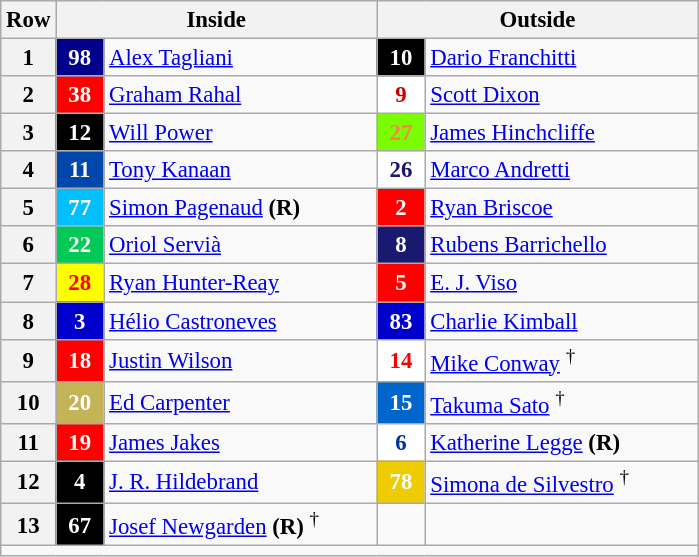<table class="wikitable" style="font-size: 95%;">
<tr>
<th width="25">Row</th>
<th colspan=2 width="200">Inside</th>
<th colspan=2 width="200">Outside</th>
</tr>
<tr>
<th>1</th>
<td style="background:darkblue; color:white;" align="center" width="25"><strong>98</strong></td>
<td width="175"> <a href='#'>Alex Tagliani</a></td>
<td style="background:black; color:white;" align="center" width="25"><strong>10</strong></td>
<td width="175"> <a href='#'>Dario Franchitti</a></td>
</tr>
<tr>
<th>2</th>
<td style="background:red; color:white;" align="center"><strong>38</strong></td>
<td> <a href='#'>Graham Rahal</a></td>
<td style="background:white; color:#CC0000;" align="center"><strong>9</strong></td>
<td> <a href='#'>Scott Dixon</a></td>
</tr>
<tr>
<th>3</th>
<td style="background:black; color:white;" align="center"><strong>12</strong></td>
<td> <a href='#'>Will Power</a></td>
<td style="background:lawngreen; color:coral;" align="center"><strong>27</strong></td>
<td> <a href='#'>James Hinchcliffe</a></td>
</tr>
<tr>
<th>4</th>
<td style="background:#0047AB; color:white;" align="center"><strong>11</strong></td>
<td> <a href='#'>Tony Kanaan</a></td>
<td style="background:white; color:midnightblue;" align="center"><strong>26</strong></td>
<td> <a href='#'>Marco Andretti</a></td>
</tr>
<tr>
<th>5</th>
<td style="background:deepskyblue; color:white;" align="center"><strong>77</strong></td>
<td> <a href='#'>Simon Pagenaud</a> <strong>(R)</strong></td>
<td style="background:red; color:white;" align="center"><strong>2</strong></td>
<td> <a href='#'>Ryan Briscoe</a></td>
</tr>
<tr>
<th>6</th>
<td style="background:#00C957; color:white;" align="center"><strong>22</strong></td>
<td> <a href='#'>Oriol Servià</a></td>
<td style="background:midnightblue; color:white;" align="center"><strong>8</strong></td>
<td> <a href='#'>Rubens Barrichello</a></td>
</tr>
<tr>
<th>7</th>
<td style="background:yellow; color:red;" align="center"><strong>28</strong></td>
<td> <a href='#'>Ryan Hunter-Reay</a></td>
<td style="background:red; color:white;" align="center"><strong>5</strong></td>
<td> <a href='#'>E. J. Viso</a></td>
</tr>
<tr>
<th>8</th>
<td style="background:mediumblue; color:white;" align=center width="25"><strong>3</strong></td>
<td> <a href='#'>Hélio Castroneves</a></td>
<td style="background:mediumblue; color:white;" align=center width="25"><strong>83</strong></td>
<td> <a href='#'>Charlie Kimball</a></td>
</tr>
<tr>
<th>9</th>
<td style="background:red; color:white;" align="center"><strong>18</strong></td>
<td> <a href='#'>Justin Wilson</a></td>
<td style="background:white; color:red;" align="center"><strong>14</strong></td>
<td> <a href='#'>Mike Conway</a> <sup>†</sup></td>
</tr>
<tr>
<th>10</th>
<td style="background:#C5B358; color:white;" align="center"><strong>20</strong></td>
<td> <a href='#'>Ed Carpenter</a></td>
<td style="background:#0066CC; color:white;" align="center"><strong>15</strong></td>
<td> <a href='#'>Takuma Sato</a> <sup>†</sup></td>
</tr>
<tr>
<th>11</th>
<td style="background:red; color:white;" align="center"><strong>19</strong></td>
<td> <a href='#'>James Jakes</a></td>
<td style="background:white; color:#003399;" align="center"><strong>6</strong></td>
<td> <a href='#'>Katherine Legge</a> <strong>(R)</strong></td>
</tr>
<tr>
<th>12</th>
<td style="background:black; color:white;" align="center"><strong>4</strong></td>
<td> <a href='#'>J. R. Hildebrand</a></td>
<td style="background:#EFCC00; color:white;" align="center"><strong>78</strong></td>
<td> <a href='#'>Simona de Silvestro</a> <sup>†</sup></td>
</tr>
<tr>
<th>13</th>
<td style="background:black; color:white;" align="center"><strong>67</strong></td>
<td> <a href='#'>Josef Newgarden</a> <strong>(R)</strong> <sup>†</sup></td>
<td></td>
<td></td>
</tr>
<tr>
<td colspan=5></td>
</tr>
</table>
